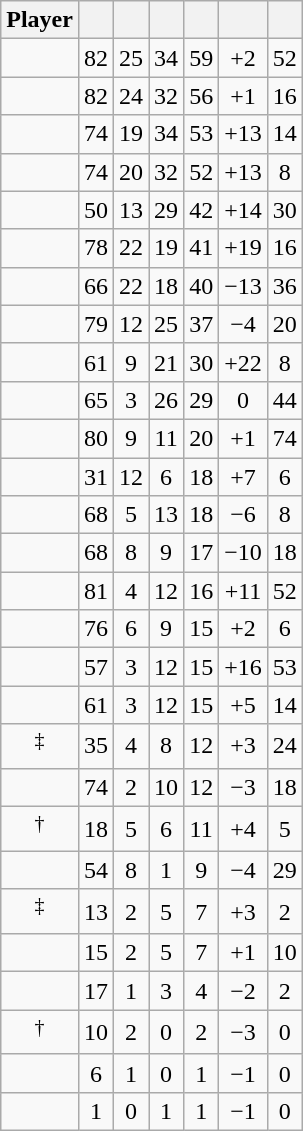<table class="wikitable sortable" style="text-align:center;">
<tr>
<th>Player</th>
<th></th>
<th></th>
<th></th>
<th></th>
<th data-sort-type="number"></th>
<th></th>
</tr>
<tr>
<td></td>
<td>82</td>
<td>25</td>
<td>34</td>
<td>59</td>
<td>+2</td>
<td>52</td>
</tr>
<tr>
<td></td>
<td>82</td>
<td>24</td>
<td>32</td>
<td>56</td>
<td>+1</td>
<td>16</td>
</tr>
<tr>
<td></td>
<td>74</td>
<td>19</td>
<td>34</td>
<td>53</td>
<td>+13</td>
<td>14</td>
</tr>
<tr>
<td></td>
<td>74</td>
<td>20</td>
<td>32</td>
<td>52</td>
<td>+13</td>
<td>8</td>
</tr>
<tr>
<td></td>
<td>50</td>
<td>13</td>
<td>29</td>
<td>42</td>
<td>+14</td>
<td>30</td>
</tr>
<tr>
<td></td>
<td>78</td>
<td>22</td>
<td>19</td>
<td>41</td>
<td>+19</td>
<td>16</td>
</tr>
<tr>
<td></td>
<td>66</td>
<td>22</td>
<td>18</td>
<td>40</td>
<td>−13</td>
<td>36</td>
</tr>
<tr>
<td></td>
<td>79</td>
<td>12</td>
<td>25</td>
<td>37</td>
<td>−4</td>
<td>20</td>
</tr>
<tr>
<td></td>
<td>61</td>
<td>9</td>
<td>21</td>
<td>30</td>
<td>+22</td>
<td>8</td>
</tr>
<tr>
<td></td>
<td>65</td>
<td>3</td>
<td>26</td>
<td>29</td>
<td>0</td>
<td>44</td>
</tr>
<tr>
<td></td>
<td>80</td>
<td>9</td>
<td>11</td>
<td>20</td>
<td>+1</td>
<td>74</td>
</tr>
<tr>
<td></td>
<td>31</td>
<td>12</td>
<td>6</td>
<td>18</td>
<td>+7</td>
<td>6</td>
</tr>
<tr>
<td></td>
<td>68</td>
<td>5</td>
<td>13</td>
<td>18</td>
<td>−6</td>
<td>8</td>
</tr>
<tr>
<td></td>
<td>68</td>
<td>8</td>
<td>9</td>
<td>17</td>
<td>−10</td>
<td>18</td>
</tr>
<tr>
<td></td>
<td>81</td>
<td>4</td>
<td>12</td>
<td>16</td>
<td>+11</td>
<td>52</td>
</tr>
<tr>
<td></td>
<td>76</td>
<td>6</td>
<td>9</td>
<td>15</td>
<td>+2</td>
<td>6</td>
</tr>
<tr>
<td></td>
<td>57</td>
<td>3</td>
<td>12</td>
<td>15</td>
<td>+16</td>
<td>53</td>
</tr>
<tr>
<td></td>
<td>61</td>
<td>3</td>
<td>12</td>
<td>15</td>
<td>+5</td>
<td>14</td>
</tr>
<tr>
<td><sup>‡</sup></td>
<td>35</td>
<td>4</td>
<td>8</td>
<td>12</td>
<td>+3</td>
<td>24</td>
</tr>
<tr>
<td></td>
<td>74</td>
<td>2</td>
<td>10</td>
<td>12</td>
<td>−3</td>
<td>18</td>
</tr>
<tr>
<td><sup>†</sup></td>
<td>18</td>
<td>5</td>
<td>6</td>
<td>11</td>
<td>+4</td>
<td>5</td>
</tr>
<tr>
<td></td>
<td>54</td>
<td>8</td>
<td>1</td>
<td>9</td>
<td>−4</td>
<td>29</td>
</tr>
<tr>
<td><sup>‡</sup></td>
<td>13</td>
<td>2</td>
<td>5</td>
<td>7</td>
<td>+3</td>
<td>2</td>
</tr>
<tr>
<td></td>
<td>15</td>
<td>2</td>
<td>5</td>
<td>7</td>
<td>+1</td>
<td>10</td>
</tr>
<tr>
<td></td>
<td>17</td>
<td>1</td>
<td>3</td>
<td>4</td>
<td>−2</td>
<td>2</td>
</tr>
<tr>
<td><sup>†</sup></td>
<td>10</td>
<td>2</td>
<td>0</td>
<td>2</td>
<td>−3</td>
<td>0</td>
</tr>
<tr>
<td></td>
<td>6</td>
<td>1</td>
<td>0</td>
<td>1</td>
<td>−1</td>
<td>0</td>
</tr>
<tr>
<td></td>
<td>1</td>
<td>0</td>
<td>1</td>
<td>1</td>
<td>−1</td>
<td>0</td>
</tr>
</table>
